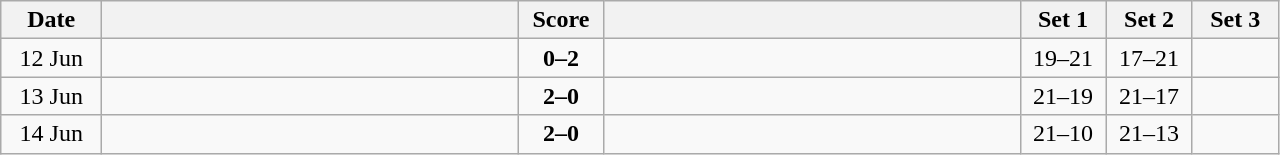<table class="wikitable" style="text-align: center;">
<tr>
<th width="60">Date</th>
<th align="right" width="270"></th>
<th width="50">Score</th>
<th align="left" width="270"></th>
<th width="50">Set 1</th>
<th width="50">Set 2</th>
<th width="50">Set 3</th>
</tr>
<tr>
<td>12 Jun</td>
<td align=left></td>
<td align=center><strong>0–2</strong></td>
<td align=left><strong></strong></td>
<td>19–21</td>
<td>17–21</td>
<td></td>
</tr>
<tr>
<td>13 Jun</td>
<td align=left><strong></strong></td>
<td align=center><strong>2–0</strong></td>
<td align=left></td>
<td>21–19</td>
<td>21–17</td>
<td></td>
</tr>
<tr>
<td>14 Jun</td>
<td align=left><strong></strong></td>
<td align=center><strong>2–0</strong></td>
<td align=left></td>
<td>21–10</td>
<td>21–13</td>
<td></td>
</tr>
</table>
